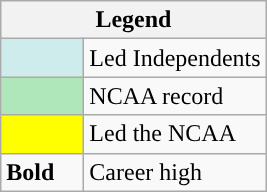<table class="wikitable">
<tr>
<th colspan="2">Legend</th>
</tr>
<tr>
<td style="background:#cfecec; width:3em;"></td>
<td>Led Independents</td>
</tr>
<tr>
<td style="background:#afe6ba; width:3em;"></td>
<td>NCAA record</td>
</tr>
<tr>
<td style="background:#ff0; width:3em;"></td>
<td>Led the NCAA</td>
</tr>
<tr>
<td><strong>Bold</strong></td>
<td>Career high</td>
</tr>
</table>
